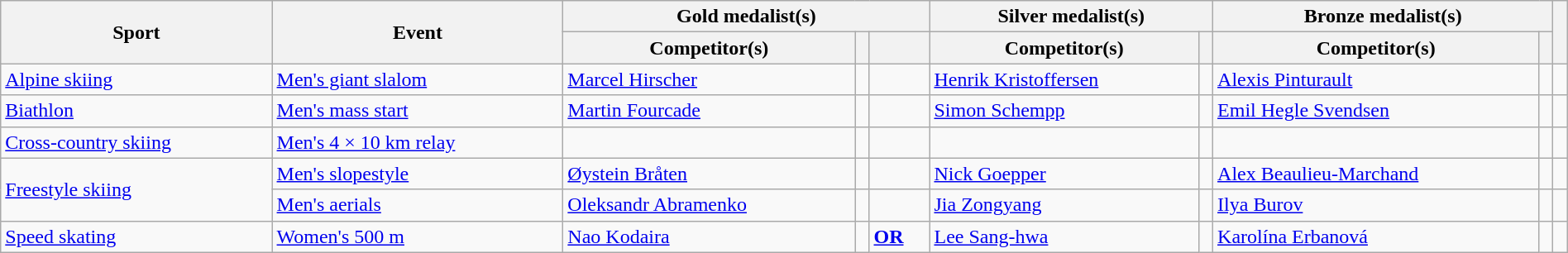<table class="wikitable" style="width:100%;">
<tr>
<th rowspan="2">Sport</th>
<th rowspan="2">Event</th>
<th colspan="3">Gold medalist(s)</th>
<th colspan="2">Silver medalist(s)</th>
<th colspan="2">Bronze medalist(s)</th>
<th rowspan="2"></th>
</tr>
<tr>
<th>Competitor(s)</th>
<th></th>
<th></th>
<th>Competitor(s)</th>
<th></th>
<th>Competitor(s)</th>
<th></th>
</tr>
<tr>
<td><a href='#'>Alpine skiing</a></td>
<td><a href='#'>Men's giant slalom</a></td>
<td><a href='#'>Marcel Hirscher</a></td>
<td></td>
<td></td>
<td><a href='#'>Henrik Kristoffersen</a></td>
<td></td>
<td><a href='#'>Alexis Pinturault</a></td>
<td></td>
<td></td>
</tr>
<tr>
<td><a href='#'>Biathlon</a></td>
<td><a href='#'>Men's mass start</a></td>
<td><a href='#'>Martin Fourcade</a></td>
<td></td>
<td></td>
<td><a href='#'>Simon Schempp</a></td>
<td></td>
<td><a href='#'>Emil Hegle Svendsen</a></td>
<td></td>
<td></td>
</tr>
<tr>
<td><a href='#'>Cross-country skiing</a></td>
<td><a href='#'>Men's 4 × 10 km relay</a></td>
<td></td>
<td></td>
<td></td>
<td></td>
<td></td>
<td></td>
<td></td>
<td></td>
</tr>
<tr>
<td rowspan="2"><a href='#'>Freestyle skiing</a></td>
<td><a href='#'>Men's slopestyle</a></td>
<td><a href='#'>Øystein Bråten</a></td>
<td></td>
<td></td>
<td><a href='#'>Nick Goepper</a></td>
<td></td>
<td><a href='#'>Alex Beaulieu-Marchand</a></td>
<td></td>
<td></td>
</tr>
<tr>
<td><a href='#'>Men's aerials</a></td>
<td><a href='#'>Oleksandr Abramenko</a></td>
<td></td>
<td></td>
<td><a href='#'>Jia Zongyang</a></td>
<td></td>
<td><a href='#'>Ilya Burov</a></td>
<td></td>
<td></td>
</tr>
<tr>
<td><a href='#'>Speed skating</a></td>
<td><a href='#'>Women's 500 m</a></td>
<td><a href='#'>Nao Kodaira</a></td>
<td></td>
<td><strong><a href='#'>OR</a></strong></td>
<td><a href='#'>Lee Sang-hwa</a></td>
<td></td>
<td><a href='#'>Karolína Erbanová</a></td>
<td></td>
<td></td>
</tr>
</table>
